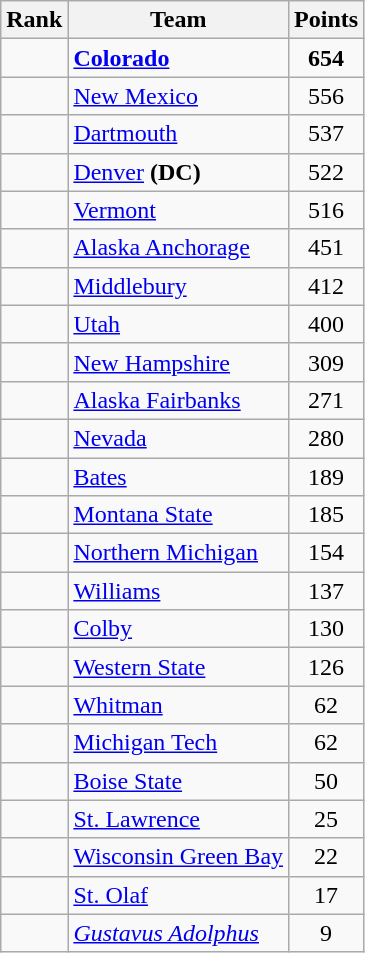<table class="wikitable sortable" style="text-align:center">
<tr>
<th>Rank</th>
<th>Team</th>
<th>Points</th>
</tr>
<tr>
<td></td>
<td align=left><strong><a href='#'>Colorado</a></strong></td>
<td><strong>654</strong></td>
</tr>
<tr>
<td></td>
<td align=left><a href='#'>New Mexico</a></td>
<td>556</td>
</tr>
<tr>
<td></td>
<td align=left><a href='#'>Dartmouth</a></td>
<td>537</td>
</tr>
<tr>
<td></td>
<td align=left><a href='#'>Denver</a> <strong>(DC)</strong></td>
<td>522</td>
</tr>
<tr>
<td></td>
<td align=left><a href='#'>Vermont</a></td>
<td>516</td>
</tr>
<tr>
<td></td>
<td align=left><a href='#'>Alaska Anchorage</a></td>
<td>451</td>
</tr>
<tr>
<td></td>
<td align=left><a href='#'>Middlebury</a></td>
<td>412</td>
</tr>
<tr>
<td></td>
<td align=left><a href='#'>Utah</a></td>
<td>400</td>
</tr>
<tr>
<td></td>
<td align=left><a href='#'>New Hampshire</a></td>
<td>309</td>
</tr>
<tr>
<td></td>
<td align=left><a href='#'>Alaska Fairbanks</a></td>
<td>271</td>
</tr>
<tr>
<td></td>
<td align=left><a href='#'>Nevada</a></td>
<td>280</td>
</tr>
<tr>
<td></td>
<td align=left><a href='#'>Bates</a></td>
<td>189</td>
</tr>
<tr>
<td></td>
<td align=left><a href='#'>Montana State</a></td>
<td>185</td>
</tr>
<tr>
<td></td>
<td align=left><a href='#'>Northern Michigan</a></td>
<td>154</td>
</tr>
<tr>
<td></td>
<td align=left><a href='#'>Williams</a></td>
<td>137</td>
</tr>
<tr>
<td></td>
<td align=left><a href='#'>Colby</a></td>
<td>130</td>
</tr>
<tr>
<td></td>
<td align=left><a href='#'>Western State</a></td>
<td>126</td>
</tr>
<tr>
<td></td>
<td align=left><a href='#'>Whitman</a></td>
<td>62</td>
</tr>
<tr>
<td></td>
<td align=left><a href='#'>Michigan Tech</a></td>
<td>62</td>
</tr>
<tr>
<td></td>
<td align=left><a href='#'>Boise State</a></td>
<td>50</td>
</tr>
<tr>
<td></td>
<td align=left><a href='#'>St. Lawrence</a></td>
<td>25</td>
</tr>
<tr>
<td></td>
<td align=left><a href='#'>Wisconsin Green Bay</a></td>
<td>22</td>
</tr>
<tr>
<td></td>
<td align=left><a href='#'>St. Olaf</a></td>
<td>17</td>
</tr>
<tr>
<td></td>
<td align=left><em><a href='#'>Gustavus Adolphus</a></em></td>
<td>9</td>
</tr>
</table>
